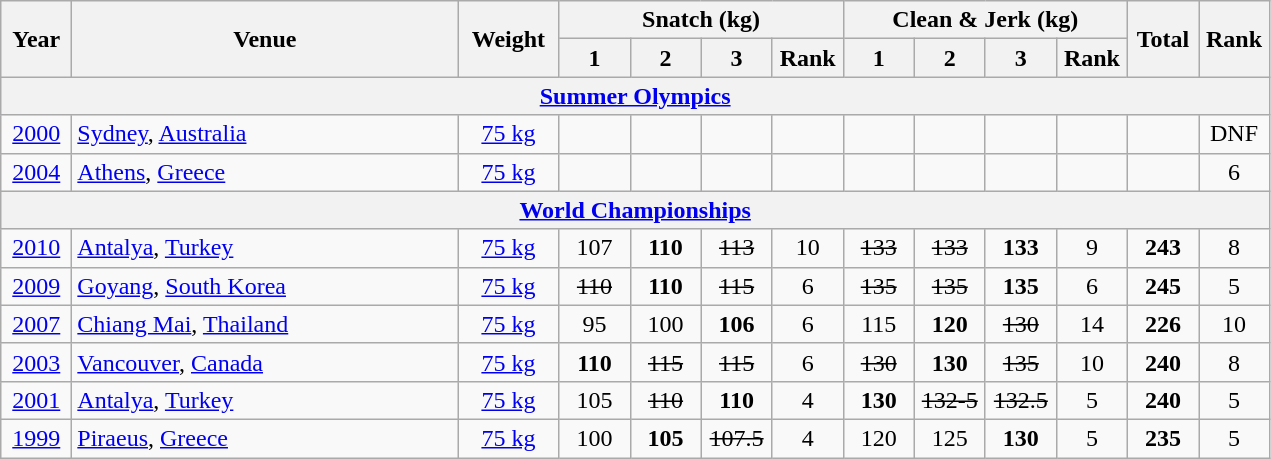<table class = "wikitable" style="text-align:center;">
<tr>
<th rowspan="2" style="width:40px;">Year</th>
<th rowspan="2" style="width:250px;">Venue</th>
<th rowspan="2" style="width:60px;">Weight</th>
<th colspan=4>Snatch (kg)</th>
<th colspan=4>Clean & Jerk (kg)</th>
<th rowspan="2" style="width:40px;">Total</th>
<th rowspan="2" style="width:40px;">Rank</th>
</tr>
<tr>
<th width=40>1</th>
<th width=40>2</th>
<th width=40>3</th>
<th width=40>Rank</th>
<th width=40>1</th>
<th width=40>2</th>
<th width=40>3</th>
<th width=40>Rank</th>
</tr>
<tr>
<th colspan=13><a href='#'>Summer Olympics</a></th>
</tr>
<tr>
<td><a href='#'>2000</a></td>
<td align=left> <a href='#'>Sydney</a>, <a href='#'>Australia</a></td>
<td><a href='#'>75 kg</a></td>
<td></td>
<td></td>
<td></td>
<td></td>
<td></td>
<td></td>
<td></td>
<td></td>
<td></td>
<td>DNF</td>
</tr>
<tr>
<td><a href='#'>2004</a></td>
<td align=left> <a href='#'>Athens</a>, <a href='#'>Greece</a></td>
<td><a href='#'>75 kg</a></td>
<td></td>
<td></td>
<td></td>
<td></td>
<td></td>
<td></td>
<td></td>
<td></td>
<td></td>
<td>6</td>
</tr>
<tr>
<th colspan=13><a href='#'>World Championships</a></th>
</tr>
<tr>
<td><a href='#'>2010</a></td>
<td align=left> <a href='#'>Antalya</a>, <a href='#'>Turkey</a></td>
<td><a href='#'>75 kg</a></td>
<td>107</td>
<td><strong>110</strong></td>
<td><s>113</s></td>
<td>10</td>
<td><s>133</s></td>
<td><s>133</s></td>
<td><strong>133</strong></td>
<td>9</td>
<td><strong>243</strong></td>
<td>8</td>
</tr>
<tr>
<td><a href='#'>2009</a></td>
<td align=left> <a href='#'>Goyang</a>, <a href='#'>South Korea</a></td>
<td><a href='#'>75 kg</a></td>
<td><s>110</s></td>
<td><strong>110</strong></td>
<td><s>115</s></td>
<td>6</td>
<td><s>135</s></td>
<td><s>135</s></td>
<td><strong>135</strong></td>
<td>6</td>
<td><strong>245</strong></td>
<td>5</td>
</tr>
<tr>
<td><a href='#'>2007</a></td>
<td align=left> <a href='#'>Chiang Mai</a>, <a href='#'>Thailand</a></td>
<td><a href='#'>75 kg</a></td>
<td>95</td>
<td>100</td>
<td><strong>106</strong></td>
<td>6</td>
<td>115</td>
<td><strong>120</strong></td>
<td><s>130</s></td>
<td>14</td>
<td><strong>226</strong></td>
<td>10</td>
</tr>
<tr>
<td><a href='#'>2003</a></td>
<td align=left> <a href='#'>Vancouver</a>, <a href='#'>Canada</a></td>
<td><a href='#'>75 kg</a></td>
<td><strong>110</strong></td>
<td><s>115</s></td>
<td><s>115</s></td>
<td>6</td>
<td><s>130</s></td>
<td><strong>130</strong></td>
<td><s>135</s></td>
<td>10</td>
<td><strong>240</strong></td>
<td>8</td>
</tr>
<tr>
<td><a href='#'>2001</a></td>
<td align=left> <a href='#'>Antalya</a>, <a href='#'>Turkey</a></td>
<td><a href='#'>75 kg</a></td>
<td>105</td>
<td><s>110</s></td>
<td><strong>110</strong></td>
<td>4</td>
<td><strong>130</strong></td>
<td><s>132-5</s></td>
<td><s>132.5</s></td>
<td>5</td>
<td><strong>240</strong></td>
<td>5</td>
</tr>
<tr>
<td><a href='#'>1999</a></td>
<td align=left> <a href='#'>Piraeus</a>, <a href='#'>Greece</a></td>
<td><a href='#'>75 kg</a></td>
<td>100</td>
<td><strong>105</strong></td>
<td><s>107.5</s></td>
<td>4</td>
<td>120</td>
<td>125</td>
<td><strong>130</strong></td>
<td>5</td>
<td><strong>235</strong></td>
<td>5</td>
</tr>
</table>
